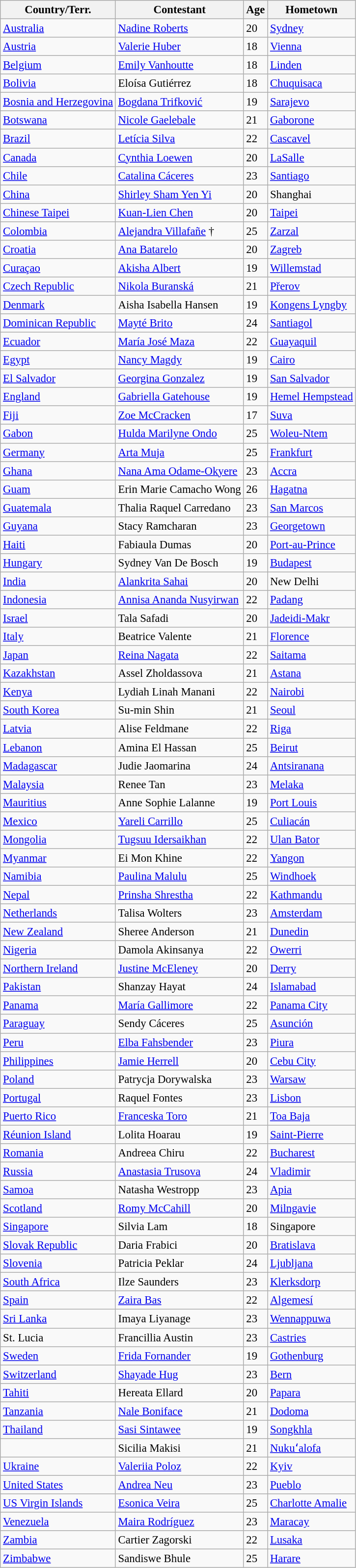<table class="wikitable sortable" style="font-size:95%;">
<tr>
<th>Country/Terr.</th>
<th>Contestant</th>
<th>Age</th>
<th>Hometown</th>
</tr>
<tr>
<td> <a href='#'>Australia</a></td>
<td><a href='#'>Nadine Roberts</a></td>
<td>20</td>
<td><a href='#'>Sydney</a></td>
</tr>
<tr>
<td> <a href='#'>Austria</a></td>
<td><a href='#'>Valerie Huber</a></td>
<td>18</td>
<td><a href='#'>Vienna</a></td>
</tr>
<tr>
<td> <a href='#'>Belgium</a></td>
<td><a href='#'>Emily Vanhoutte</a></td>
<td>18</td>
<td><a href='#'>Linden</a></td>
</tr>
<tr>
<td> <a href='#'>Bolivia</a></td>
<td>Eloísa Gutiérrez</td>
<td>18</td>
<td><a href='#'>Chuquisaca</a></td>
</tr>
<tr>
<td> <a href='#'>Bosnia and Herzegovina</a></td>
<td><a href='#'>Bogdana Trifković</a></td>
<td>19</td>
<td><a href='#'>Sarajevo</a></td>
</tr>
<tr>
<td> <a href='#'>Botswana</a></td>
<td><a href='#'>Nicole Gaelebale</a></td>
<td>21</td>
<td><a href='#'>Gaborone</a></td>
</tr>
<tr>
<td> <a href='#'>Brazil</a></td>
<td><a href='#'>Letícia Silva</a></td>
<td>22</td>
<td><a href='#'>Cascavel</a></td>
</tr>
<tr>
<td> <a href='#'>Canada</a></td>
<td><a href='#'>Cynthia Loewen</a></td>
<td>20</td>
<td><a href='#'>LaSalle</a></td>
</tr>
<tr>
<td> <a href='#'>Chile</a></td>
<td><a href='#'>Catalina Cáceres</a></td>
<td>23</td>
<td><a href='#'>Santiago</a></td>
</tr>
<tr>
<td> <a href='#'>China</a></td>
<td><a href='#'>Shirley Sham Yen Yi</a></td>
<td>20</td>
<td>Shanghai</td>
</tr>
<tr>
<td> <a href='#'>Chinese Taipei</a></td>
<td><a href='#'>Kuan-Lien Chen</a></td>
<td>20</td>
<td><a href='#'>Taipei</a></td>
</tr>
<tr>
<td> <a href='#'>Colombia</a></td>
<td><a href='#'>Alejandra Villafañe</a> †</td>
<td>25</td>
<td><a href='#'>Zarzal</a></td>
</tr>
<tr>
<td> <a href='#'>Croatia</a></td>
<td><a href='#'>Ana Batarelo</a></td>
<td>20</td>
<td><a href='#'>Zagreb</a></td>
</tr>
<tr>
<td> <a href='#'>Curaçao</a></td>
<td><a href='#'>Akisha Albert</a></td>
<td>19</td>
<td><a href='#'>Willemstad</a></td>
</tr>
<tr>
<td> <a href='#'>Czech Republic</a></td>
<td><a href='#'>Nikola Buranská</a></td>
<td>21</td>
<td><a href='#'>Přerov</a></td>
</tr>
<tr>
<td> <a href='#'>Denmark</a></td>
<td>Aisha Isabella Hansen</td>
<td>19</td>
<td><a href='#'>Kongens Lyngby</a></td>
</tr>
<tr>
<td> <a href='#'>Dominican Republic</a></td>
<td><a href='#'>Mayté Brito</a></td>
<td>24</td>
<td><a href='#'>Santiagol</a></td>
</tr>
<tr>
<td> <a href='#'>Ecuador</a></td>
<td><a href='#'>María José Maza</a></td>
<td>22</td>
<td><a href='#'>Guayaquil</a></td>
</tr>
<tr>
<td> <a href='#'>Egypt</a></td>
<td><a href='#'>Nancy Magdy</a></td>
<td>19</td>
<td><a href='#'>Cairo</a></td>
</tr>
<tr>
<td> <a href='#'>El Salvador</a></td>
<td><a href='#'>Georgina Gonzalez</a></td>
<td>19</td>
<td><a href='#'>San Salvador</a></td>
</tr>
<tr>
<td> <a href='#'>England</a></td>
<td><a href='#'>Gabriella Gatehouse</a></td>
<td>19</td>
<td><a href='#'>Hemel Hempstead</a></td>
</tr>
<tr>
<td> <a href='#'>Fiji</a></td>
<td><a href='#'>Zoe McCracken</a></td>
<td>17</td>
<td><a href='#'>Suva</a></td>
</tr>
<tr>
<td> <a href='#'>Gabon</a></td>
<td><a href='#'>Hulda Marilyne Ondo</a></td>
<td>25</td>
<td><a href='#'>Woleu-Ntem</a></td>
</tr>
<tr>
<td> <a href='#'>Germany</a></td>
<td><a href='#'>Arta Muja</a></td>
<td>25</td>
<td><a href='#'>Frankfurt</a></td>
</tr>
<tr>
<td> <a href='#'>Ghana</a></td>
<td><a href='#'>Nana Ama Odame-Okyere</a></td>
<td>23</td>
<td><a href='#'>Accra</a></td>
</tr>
<tr>
<td> <a href='#'>Guam</a></td>
<td>Erin Marie Camacho Wong</td>
<td>26</td>
<td><a href='#'>Hagatna</a></td>
</tr>
<tr>
<td> <a href='#'>Guatemala</a></td>
<td>Thalia Raquel Carredano</td>
<td>23</td>
<td><a href='#'>San Marcos</a></td>
</tr>
<tr>
<td> <a href='#'>Guyana</a></td>
<td>Stacy Ramcharan</td>
<td>23</td>
<td><a href='#'>Georgetown</a></td>
</tr>
<tr>
<td> <a href='#'>Haiti</a></td>
<td>Fabiaula Dumas</td>
<td>20</td>
<td><a href='#'>Port-au-Prince</a></td>
</tr>
<tr>
<td> <a href='#'>Hungary</a></td>
<td>Sydney Van De Bosch</td>
<td>19</td>
<td><a href='#'>Budapest</a></td>
</tr>
<tr>
<td> <a href='#'>India</a></td>
<td><a href='#'>Alankrita Sahai</a></td>
<td>20</td>
<td>New Delhi</td>
</tr>
<tr>
<td> <a href='#'>Indonesia</a></td>
<td><a href='#'>Annisa Ananda Nusyirwan</a></td>
<td>22</td>
<td><a href='#'>Padang</a></td>
</tr>
<tr>
<td> <a href='#'>Israel</a></td>
<td>Tala Safadi</td>
<td>20</td>
<td><a href='#'>Jadeidi-Makr</a></td>
</tr>
<tr>
<td> <a href='#'>Italy</a></td>
<td>Beatrice Valente</td>
<td>21</td>
<td><a href='#'>Florence</a></td>
</tr>
<tr>
<td> <a href='#'>Japan</a></td>
<td><a href='#'>Reina Nagata</a></td>
<td>22</td>
<td><a href='#'>Saitama</a></td>
</tr>
<tr>
<td> <a href='#'>Kazakhstan</a></td>
<td>Assel Zholdassova</td>
<td>21</td>
<td><a href='#'>Astana</a></td>
</tr>
<tr>
<td> <a href='#'>Kenya</a></td>
<td>Lydiah Linah Manani</td>
<td>22</td>
<td><a href='#'>Nairobi</a></td>
</tr>
<tr>
<td> <a href='#'>South Korea</a></td>
<td>Su-min Shin</td>
<td>21</td>
<td><a href='#'>Seoul</a></td>
</tr>
<tr>
<td> <a href='#'>Latvia</a></td>
<td>Alise Feldmane</td>
<td>22</td>
<td><a href='#'>Riga</a></td>
</tr>
<tr>
<td> <a href='#'>Lebanon</a></td>
<td>Amina El Hassan</td>
<td>25</td>
<td><a href='#'>Beirut</a></td>
</tr>
<tr>
<td> <a href='#'>Madagascar</a></td>
<td>Judie Jaomarina</td>
<td>24</td>
<td><a href='#'>Antsiranana</a></td>
</tr>
<tr>
<td> <a href='#'>Malaysia</a></td>
<td>Renee Tan</td>
<td>23</td>
<td><a href='#'>Melaka</a></td>
</tr>
<tr>
<td> <a href='#'>Mauritius</a></td>
<td>Anne Sophie Lalanne</td>
<td>19</td>
<td><a href='#'>Port Louis</a></td>
</tr>
<tr>
<td> <a href='#'>Mexico</a></td>
<td><a href='#'>Yareli Carrillo</a></td>
<td>25</td>
<td><a href='#'>Culiacán</a></td>
</tr>
<tr>
<td> <a href='#'>Mongolia</a></td>
<td><a href='#'>Tugsuu Idersaikhan</a></td>
<td>22</td>
<td><a href='#'>Ulan Bator</a></td>
</tr>
<tr>
<td> <a href='#'>Myanmar</a></td>
<td>Ei Mon Khine</td>
<td>22</td>
<td><a href='#'>Yangon</a></td>
</tr>
<tr>
<td> <a href='#'>Namibia</a></td>
<td><a href='#'>Paulina Malulu</a></td>
<td>25</td>
<td><a href='#'>Windhoek</a></td>
</tr>
<tr>
<td> <a href='#'>Nepal</a></td>
<td><a href='#'>Prinsha Shrestha</a></td>
<td>22</td>
<td><a href='#'>Kathmandu</a></td>
</tr>
<tr>
<td> <a href='#'>Netherlands</a></td>
<td>Talisa Wolters</td>
<td>23</td>
<td><a href='#'>Amsterdam</a></td>
</tr>
<tr>
<td> <a href='#'>New Zealand</a></td>
<td>Sheree Anderson</td>
<td>21</td>
<td><a href='#'>Dunedin</a></td>
</tr>
<tr>
<td> <a href='#'>Nigeria</a></td>
<td>Damola Akinsanya</td>
<td>22</td>
<td><a href='#'>Owerri</a></td>
</tr>
<tr>
<td> <a href='#'>Northern Ireland</a></td>
<td><a href='#'>Justine McEleney</a></td>
<td>20</td>
<td><a href='#'>Derry</a></td>
</tr>
<tr>
<td> <a href='#'>Pakistan</a></td>
<td>Shanzay Hayat</td>
<td>24</td>
<td><a href='#'>Islamabad</a></td>
</tr>
<tr>
<td> <a href='#'>Panama</a></td>
<td><a href='#'>María Gallimore</a></td>
<td>22</td>
<td><a href='#'>Panama City</a></td>
</tr>
<tr>
<td> <a href='#'>Paraguay</a></td>
<td>Sendy Cáceres</td>
<td>25</td>
<td><a href='#'>Asunción</a></td>
</tr>
<tr>
<td> <a href='#'>Peru</a></td>
<td><a href='#'>Elba Fahsbender</a></td>
<td>23</td>
<td><a href='#'>Piura</a></td>
</tr>
<tr>
<td> <a href='#'>Philippines</a></td>
<td><a href='#'>Jamie Herrell</a></td>
<td>20</td>
<td><a href='#'>Cebu City</a></td>
</tr>
<tr>
<td> <a href='#'>Poland</a></td>
<td>Patrycja Dorywalska</td>
<td>23</td>
<td><a href='#'>Warsaw</a></td>
</tr>
<tr>
<td> <a href='#'>Portugal</a></td>
<td>Raquel Fontes</td>
<td>23</td>
<td><a href='#'>Lisbon</a></td>
</tr>
<tr>
<td> <a href='#'>Puerto Rico</a></td>
<td><a href='#'>Franceska Toro</a></td>
<td>21</td>
<td><a href='#'>Toa Baja</a></td>
</tr>
<tr>
<td> <a href='#'>Réunion Island</a></td>
<td>Lolita Hoarau</td>
<td>19</td>
<td><a href='#'>Saint-Pierre</a></td>
</tr>
<tr>
<td> <a href='#'>Romania</a></td>
<td>Andreea Chiru</td>
<td>22</td>
<td><a href='#'>Bucharest</a></td>
</tr>
<tr>
<td> <a href='#'>Russia</a></td>
<td><a href='#'>Anastasia Trusova</a></td>
<td>24</td>
<td><a href='#'>Vladimir</a></td>
</tr>
<tr>
<td> <a href='#'>Samoa</a></td>
<td>Natasha Westropp</td>
<td>23</td>
<td><a href='#'>Apia</a></td>
</tr>
<tr>
<td> <a href='#'>Scotland</a></td>
<td><a href='#'>Romy McCahill</a></td>
<td>20</td>
<td><a href='#'>Milngavie</a></td>
</tr>
<tr>
<td> <a href='#'>Singapore</a></td>
<td>Silvia Lam</td>
<td>18</td>
<td>Singapore</td>
</tr>
<tr>
<td> <a href='#'>Slovak Republic</a></td>
<td>Daria Frabici</td>
<td>20</td>
<td><a href='#'>Bratislava</a></td>
</tr>
<tr>
<td> <a href='#'>Slovenia</a></td>
<td>Patricia Peklar</td>
<td>24</td>
<td><a href='#'>Ljubljana</a></td>
</tr>
<tr>
<td> <a href='#'>South Africa</a></td>
<td>Ilze Saunders</td>
<td>23</td>
<td><a href='#'>Klerksdorp</a></td>
</tr>
<tr>
<td> <a href='#'>Spain</a></td>
<td><a href='#'>Zaira Bas</a></td>
<td>22</td>
<td><a href='#'>Algemesí</a></td>
</tr>
<tr>
<td> <a href='#'>Sri Lanka</a></td>
<td>Imaya Liyanage</td>
<td>23</td>
<td><a href='#'>Wennappuwa</a></td>
</tr>
<tr>
<td> St. Lucia</td>
<td>Francillia Austin</td>
<td>23</td>
<td><a href='#'>Castries</a></td>
</tr>
<tr>
<td> <a href='#'>Sweden</a></td>
<td><a href='#'>Frida Fornander</a></td>
<td>19</td>
<td><a href='#'>Gothenburg</a></td>
</tr>
<tr>
<td> <a href='#'>Switzerland</a></td>
<td><a href='#'>Shayade Hug</a></td>
<td>23</td>
<td><a href='#'>Bern</a></td>
</tr>
<tr>
<td> <a href='#'>Tahiti</a></td>
<td>Hereata Ellard</td>
<td>20</td>
<td><a href='#'>Papara</a></td>
</tr>
<tr>
<td> <a href='#'>Tanzania</a></td>
<td><a href='#'>Nale Boniface</a></td>
<td>21</td>
<td><a href='#'>Dodoma</a></td>
</tr>
<tr>
<td> <a href='#'>Thailand</a></td>
<td><a href='#'>Sasi Sintawee</a></td>
<td>19</td>
<td><a href='#'>Songkhla</a></td>
</tr>
<tr>
<td></td>
<td>Sicilia Makisi</td>
<td>21</td>
<td><a href='#'>Nukuʻalofa</a></td>
</tr>
<tr>
<td> <a href='#'>Ukraine</a></td>
<td><a href='#'>Valeriia Poloz</a></td>
<td>22</td>
<td><a href='#'>Kyiv</a></td>
</tr>
<tr>
<td> <a href='#'>United States</a></td>
<td><a href='#'>Andrea Neu</a></td>
<td>23</td>
<td><a href='#'>Pueblo</a></td>
</tr>
<tr>
<td> <a href='#'>US Virgin Islands</a></td>
<td><a href='#'>Esonica Veira</a></td>
<td>25</td>
<td><a href='#'>Charlotte Amalie</a></td>
</tr>
<tr>
<td> <a href='#'>Venezuela</a></td>
<td><a href='#'>Maira Rodríguez</a></td>
<td>23</td>
<td><a href='#'>Maracay</a></td>
</tr>
<tr>
<td> <a href='#'>Zambia</a></td>
<td>Cartier Zagorski</td>
<td>22</td>
<td><a href='#'>Lusaka</a></td>
</tr>
<tr>
<td> <a href='#'>Zimbabwe</a></td>
<td>Sandiswe Bhule</td>
<td>25</td>
<td><a href='#'>Harare</a></td>
</tr>
</table>
